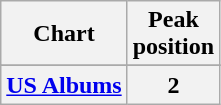<table class="wikitable plainrowheaders">
<tr>
<th scope="col">Chart</th>
<th scope="col">Peak<br>position</th>
</tr>
<tr>
</tr>
<tr>
<th><a href='#'>US Albums</a></th>
<th><strong>2</strong></th>
</tr>
</table>
